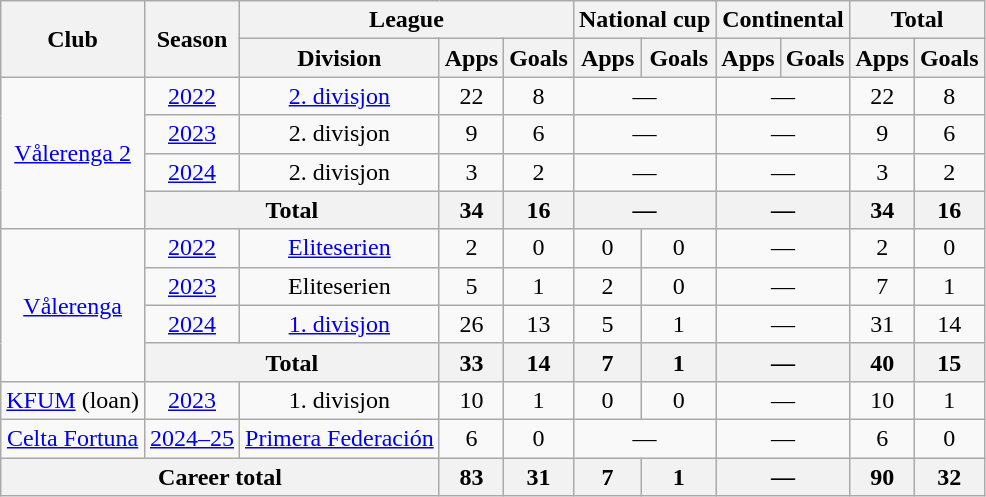<table class="wikitable" style="text-align: center;">
<tr>
<th rowspan=2>Club</th>
<th rowspan=2>Season</th>
<th colspan=3>League</th>
<th colspan=2>National cup</th>
<th colspan=2>Continental</th>
<th colspan=2>Total</th>
</tr>
<tr>
<th>Division</th>
<th>Apps</th>
<th>Goals</th>
<th>Apps</th>
<th>Goals</th>
<th>Apps</th>
<th>Goals</th>
<th>Apps</th>
<th>Goals</th>
</tr>
<tr>
<td rowspan="4"><a href='#'>Vålerenga 2</a></td>
<td><a href='#'>2022</a></td>
<td><a href='#'>2. divisjon</a></td>
<td>22</td>
<td>8</td>
<td colspan="2">—</td>
<td colspan="2">—</td>
<td>22</td>
<td>8</td>
</tr>
<tr>
<td><a href='#'>2023</a></td>
<td>2. divisjon</td>
<td>9</td>
<td>6</td>
<td colspan="2">—</td>
<td colspan="2">—</td>
<td>9</td>
<td>6</td>
</tr>
<tr>
<td><a href='#'>2024</a></td>
<td>2. divisjon</td>
<td>3</td>
<td>2</td>
<td colspan="2">—</td>
<td colspan="2">—</td>
<td>3</td>
<td>2</td>
</tr>
<tr>
<th colspan="2">Total</th>
<th>34</th>
<th>16</th>
<th colspan="2">—</th>
<th colspan="2">—</th>
<th>34</th>
<th>16</th>
</tr>
<tr>
<td rowspan="4"><a href='#'>Vålerenga</a></td>
<td><a href='#'>2022</a></td>
<td><a href='#'>Eliteserien</a></td>
<td>2</td>
<td>0</td>
<td>0</td>
<td>0</td>
<td colspan="2">—</td>
<td>2</td>
<td>0</td>
</tr>
<tr>
<td><a href='#'>2023</a></td>
<td>Eliteserien</td>
<td>5</td>
<td>1</td>
<td>2</td>
<td>0</td>
<td colspan="2">—</td>
<td>7</td>
<td>1</td>
</tr>
<tr>
<td><a href='#'>2024</a></td>
<td><a href='#'>1. divisjon</a></td>
<td>26</td>
<td>13</td>
<td>5</td>
<td>1</td>
<td colspan="2">—</td>
<td>31</td>
<td>14</td>
</tr>
<tr>
<th colspan="2">Total</th>
<th>33</th>
<th>14</th>
<th>7</th>
<th>1</th>
<th colspan="2">—</th>
<th>40</th>
<th>15</th>
</tr>
<tr>
<td><a href='#'>KFUM</a> (loan)</td>
<td><a href='#'>2023</a></td>
<td>1. divisjon</td>
<td>10</td>
<td>1</td>
<td>0</td>
<td>0</td>
<td colspan="2">—</td>
<td>10</td>
<td>1</td>
</tr>
<tr>
<td><a href='#'>Celta Fortuna</a></td>
<td><a href='#'>2024–25</a></td>
<td><a href='#'>Primera Federación</a></td>
<td>6</td>
<td>0</td>
<td colspan="2">—</td>
<td colspan="2">—</td>
<td>6</td>
<td>0</td>
</tr>
<tr>
<th colspan="3">Career total</th>
<th>83</th>
<th>31</th>
<th>7</th>
<th>1</th>
<th colspan="2">—</th>
<th>90</th>
<th>32</th>
</tr>
</table>
